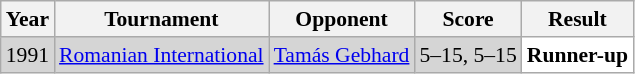<table class="sortable wikitable" style="font-size: 90%;">
<tr>
<th>Year</th>
<th>Tournament</th>
<th>Opponent</th>
<th>Score</th>
<th>Result</th>
</tr>
<tr style="background:#D5D5D5">
<td align="center">1991</td>
<td align="left"><a href='#'>Romanian International</a></td>
<td align="left"> <a href='#'>Tamás Gebhard</a></td>
<td align="left">5–15, 5–15</td>
<td style="text-align:left; background:white"><strong> Runner-up</strong></td>
</tr>
</table>
